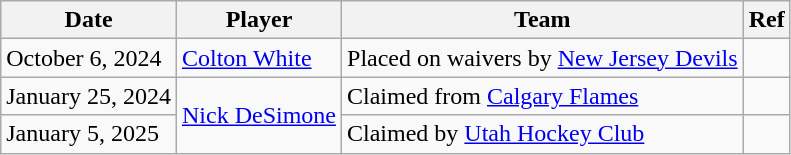<table class="wikitable">
<tr>
<th>Date</th>
<th>Player</th>
<th>Team</th>
<th>Ref</th>
</tr>
<tr>
<td>October 6, 2024</td>
<td><a href='#'>Colton White</a></td>
<td>Placed on waivers by <a href='#'>New Jersey Devils</a></td>
<td></td>
</tr>
<tr>
<td>January 25, 2024</td>
<td rowspan=2><a href='#'>Nick DeSimone</a></td>
<td>Claimed from <a href='#'>Calgary Flames</a></td>
<td></td>
</tr>
<tr>
<td>January 5, 2025</td>
<td>Claimed by <a href='#'>Utah Hockey Club</a></td>
<td></td>
</tr>
</table>
